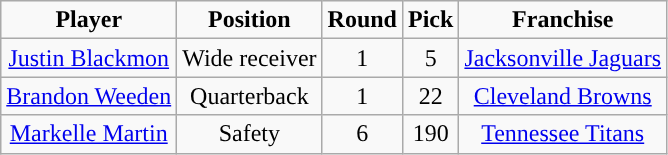<table class="wikitable">
<tr align="center">
<td><strong>Player</strong></td>
<td><strong>Position</strong></td>
<td><strong>Round</strong></td>
<td><strong>Pick</strong></td>
<td><strong>Franchise</strong></td>
</tr>
<tr align="center" bgcolor="">
<td><a href='#'>Justin Blackmon</a></td>
<td>Wide receiver</td>
<td>1</td>
<td>5</td>
<td><a href='#'>Jacksonville Jaguars</a></td>
</tr>
<tr align="center" bgcolor="">
<td><a href='#'>Brandon Weeden</a></td>
<td>Quarterback</td>
<td>1</td>
<td>22</td>
<td><a href='#'>Cleveland Browns</a></td>
</tr>
<tr align="center" bgcolor="">
<td><a href='#'>Markelle Martin</a></td>
<td>Safety</td>
<td>6</td>
<td>190</td>
<td><a href='#'>Tennessee Titans</a></td>
</tr>
</table>
